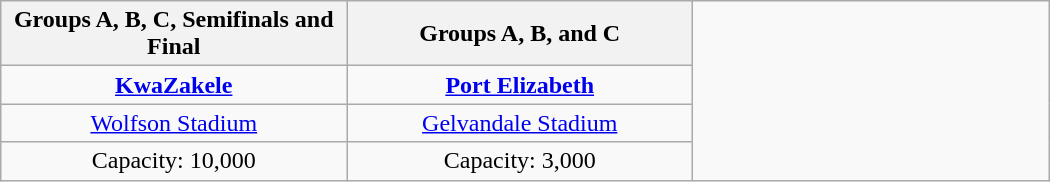<table class="wikitable" style="text-align:center;" width=700>
<tr>
<th width=33%>Groups A, B, C, Semifinals and Final</th>
<th width=33%>Groups A, B, and C</th>
<td width=34% rowspan=4></td>
</tr>
<tr>
<td><strong><a href='#'>KwaZakele</a></strong></td>
<td><strong><a href='#'>Port Elizabeth</a></strong></td>
</tr>
<tr>
<td><a href='#'>Wolfson Stadium</a></td>
<td><a href='#'>Gelvandale Stadium</a></td>
</tr>
<tr>
<td>Capacity: 10,000</td>
<td>Capacity: 3,000</td>
</tr>
</table>
